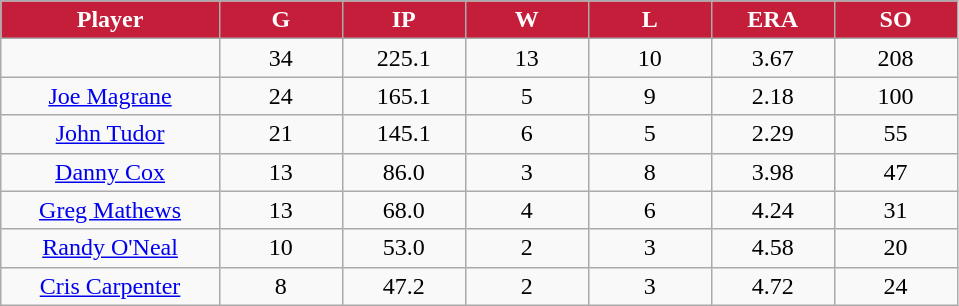<table class="wikitable sortable">
<tr>
<th style="background:#c41e3a;color:white;" width="16%">Player</th>
<th style="background:#c41e3a;color:white;" width="9%">G</th>
<th style="background:#c41e3a;color:white;" width="9%">IP</th>
<th style="background:#c41e3a;color:white;" width="9%">W</th>
<th style="background:#c41e3a;color:white;" width="9%">L</th>
<th style="background:#c41e3a;color:white;" width="9%">ERA</th>
<th style="background:#c41e3a;color:white;" width="9%">SO</th>
</tr>
<tr align="center">
<td></td>
<td>34</td>
<td>225.1</td>
<td>13</td>
<td>10</td>
<td>3.67</td>
<td>208</td>
</tr>
<tr align="center">
<td><a href='#'>Joe Magrane</a></td>
<td>24</td>
<td>165.1</td>
<td>5</td>
<td>9</td>
<td>2.18</td>
<td>100</td>
</tr>
<tr align=center>
<td><a href='#'>John Tudor</a></td>
<td>21</td>
<td>145.1</td>
<td>6</td>
<td>5</td>
<td>2.29</td>
<td>55</td>
</tr>
<tr align=center>
<td><a href='#'>Danny Cox</a></td>
<td>13</td>
<td>86.0</td>
<td>3</td>
<td>8</td>
<td>3.98</td>
<td>47</td>
</tr>
<tr align=center>
<td><a href='#'>Greg Mathews</a></td>
<td>13</td>
<td>68.0</td>
<td>4</td>
<td>6</td>
<td>4.24</td>
<td>31</td>
</tr>
<tr align=center>
<td><a href='#'>Randy O'Neal</a></td>
<td>10</td>
<td>53.0</td>
<td>2</td>
<td>3</td>
<td>4.58</td>
<td>20</td>
</tr>
<tr align=center>
<td><a href='#'>Cris Carpenter</a></td>
<td>8</td>
<td>47.2</td>
<td>2</td>
<td>3</td>
<td>4.72</td>
<td>24</td>
</tr>
</table>
